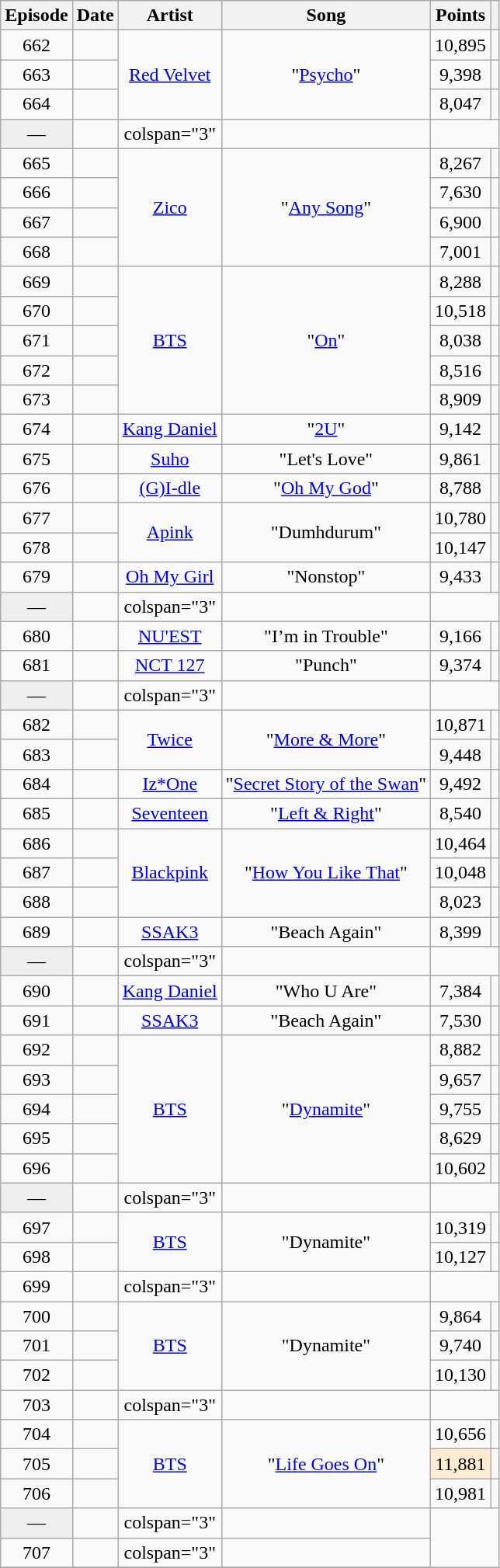<table class="sortable wikitable" style="text-align:center">
<tr>
<th>Episode</th>
<th>Date</th>
<th>Artist</th>
<th>Song</th>
<th>Points</th>
<th class="unsortable"></th>
</tr>
<tr>
<td>662</td>
<td></td>
<td rowspan="3"><a href='#'>Red Velvet</a></td>
<td rowspan="3">"<a href='#'>Psycho</a>"</td>
<td>10,895</td>
<td></td>
</tr>
<tr>
<td>663</td>
<td></td>
<td>9,398</td>
<td></td>
</tr>
<tr>
<td>664</td>
<td></td>
<td>8,047</td>
<td></td>
</tr>
<tr>
<td style="background:#eee">—</td>
<td></td>
<td>colspan="3" </td>
<td></td>
</tr>
<tr>
<td>665</td>
<td></td>
<td rowspan="4"><a href='#'>Zico</a></td>
<td rowspan="4">"<a href='#'>Any Song</a>"</td>
<td>8,267</td>
<td></td>
</tr>
<tr>
<td>666</td>
<td></td>
<td>7,630</td>
<td></td>
</tr>
<tr>
<td>667</td>
<td></td>
<td>6,900</td>
<td></td>
</tr>
<tr>
<td>668</td>
<td></td>
<td>7,001</td>
<td></td>
</tr>
<tr>
<td>669</td>
<td></td>
<td rowspan="5"><a href='#'>BTS</a></td>
<td rowspan="5">"<a href='#'>On</a>"</td>
<td>8,288</td>
<td></td>
</tr>
<tr>
<td>670</td>
<td></td>
<td>10,518</td>
<td></td>
</tr>
<tr>
<td>671</td>
<td></td>
<td>8,038</td>
<td></td>
</tr>
<tr>
<td>672</td>
<td></td>
<td>8,516</td>
<td></td>
</tr>
<tr>
<td>673</td>
<td></td>
<td>8,909</td>
<td></td>
</tr>
<tr>
<td>674</td>
<td></td>
<td><a href='#'>Kang Daniel</a></td>
<td>"<a href='#'>2U</a>"</td>
<td>9,142</td>
<td></td>
</tr>
<tr>
<td>675</td>
<td></td>
<td><a href='#'>Suho</a></td>
<td>"Let's Love"</td>
<td>9,861</td>
<td></td>
</tr>
<tr>
<td>676</td>
<td></td>
<td><a href='#'>(G)I-dle</a></td>
<td>"<a href='#'>Oh My God</a>"</td>
<td>8,788</td>
<td></td>
</tr>
<tr>
<td>677</td>
<td></td>
<td rowspan="2"><a href='#'>Apink</a></td>
<td rowspan="2">"Dumhdurum"</td>
<td>10,780</td>
<td></td>
</tr>
<tr>
<td>678</td>
<td></td>
<td>10,147</td>
<td></td>
</tr>
<tr>
<td>679</td>
<td></td>
<td><a href='#'>Oh My Girl</a></td>
<td>"Nonstop"</td>
<td>9,433</td>
<td></td>
</tr>
<tr>
<td style="background:#eee">—</td>
<td></td>
<td>colspan="3" </td>
<td></td>
</tr>
<tr>
<td>680</td>
<td></td>
<td><a href='#'>NU'EST</a></td>
<td>"I’m in Trouble"</td>
<td>9,166</td>
<td></td>
</tr>
<tr>
<td>681</td>
<td></td>
<td><a href='#'>NCT 127</a></td>
<td>"Punch"</td>
<td>9,374</td>
<td></td>
</tr>
<tr>
<td style="background:#eee">—</td>
<td></td>
<td>colspan="3" </td>
<td></td>
</tr>
<tr>
<td>682</td>
<td></td>
<td rowspan="2"><a href='#'>Twice</a></td>
<td rowspan="2">"<a href='#'>More & More</a>"</td>
<td>10,871</td>
<td></td>
</tr>
<tr>
<td>683</td>
<td></td>
<td>9,448</td>
<td></td>
</tr>
<tr>
<td>684</td>
<td></td>
<td><a href='#'>Iz*One</a></td>
<td>"<a href='#'>Secret Story of the Swan</a>"</td>
<td>9,492</td>
<td></td>
</tr>
<tr>
<td>685</td>
<td></td>
<td><a href='#'>Seventeen</a></td>
<td>"<a href='#'>Left & Right</a>"</td>
<td>8,540</td>
<td></td>
</tr>
<tr>
<td>686</td>
<td></td>
<td rowspan="3"><a href='#'>Blackpink</a></td>
<td rowspan="3">"<a href='#'>How You Like That</a>"</td>
<td>10,464</td>
<td></td>
</tr>
<tr>
<td>687</td>
<td></td>
<td>10,048</td>
<td></td>
</tr>
<tr>
<td>688</td>
<td></td>
<td>8,023</td>
<td></td>
</tr>
<tr>
<td>689</td>
<td></td>
<td><a href='#'>SSAK3</a></td>
<td>"Beach Again"</td>
<td>8,399</td>
<td></td>
</tr>
<tr>
<td style="background:#eee">—</td>
<td></td>
<td>colspan="3" </td>
<td></td>
</tr>
<tr>
<td>690</td>
<td></td>
<td><a href='#'>Kang Daniel</a></td>
<td>"Who U Are"</td>
<td>7,384</td>
<td></td>
</tr>
<tr>
<td>691</td>
<td></td>
<td><a href='#'>SSAK3</a></td>
<td>"Beach Again"</td>
<td>7,530</td>
<td></td>
</tr>
<tr>
<td>692</td>
<td></td>
<td rowspan="5"><a href='#'>BTS</a></td>
<td rowspan="5">"<a href='#'>Dynamite</a>"</td>
<td>8,882</td>
<td></td>
</tr>
<tr>
<td>693</td>
<td></td>
<td>9,657</td>
<td></td>
</tr>
<tr>
<td>694</td>
<td></td>
<td>9,755</td>
<td></td>
</tr>
<tr>
<td>695</td>
<td></td>
<td>8,629</td>
<td></td>
</tr>
<tr>
<td>696</td>
<td></td>
<td>10,602</td>
<td></td>
</tr>
<tr>
<td style="background:#eee">—</td>
<td></td>
<td>colspan="3" </td>
<td></td>
</tr>
<tr>
<td>697</td>
<td></td>
<td rowspan="2"><a href='#'>BTS</a></td>
<td rowspan="2">"Dynamite"</td>
<td>10,319</td>
<td></td>
</tr>
<tr>
<td>698</td>
<td></td>
<td>10,127</td>
<td></td>
</tr>
<tr>
<td>699</td>
<td></td>
<td>colspan="3" </td>
<td></td>
</tr>
<tr>
<td>700</td>
<td></td>
<td rowspan="3"><a href='#'>BTS</a></td>
<td rowspan="3">"Dynamite"</td>
<td>9,864</td>
<td></td>
</tr>
<tr>
<td>701</td>
<td></td>
<td>9,740</td>
<td></td>
</tr>
<tr>
<td>702</td>
<td></td>
<td>10,130</td>
<td></td>
</tr>
<tr>
<td>703</td>
<td></td>
<td>colspan="3" </td>
<td></td>
</tr>
<tr>
<td>704</td>
<td></td>
<td rowspan="3"><a href='#'>BTS</a></td>
<td rowspan="3">"<a href='#'>Life Goes On</a>"</td>
<td>10,656</td>
<td></td>
</tr>
<tr>
<td>705</td>
<td></td>
<td style="background: #ffebd2; ">11,881</td>
<td></td>
</tr>
<tr>
<td>706</td>
<td></td>
<td>10,981</td>
<td></td>
</tr>
<tr>
<td style="background:#eee">—</td>
<td></td>
<td>colspan="3" </td>
<td></td>
</tr>
<tr>
<td>707</td>
<td></td>
<td>colspan="3" </td>
<td></td>
</tr>
<tr>
</tr>
</table>
